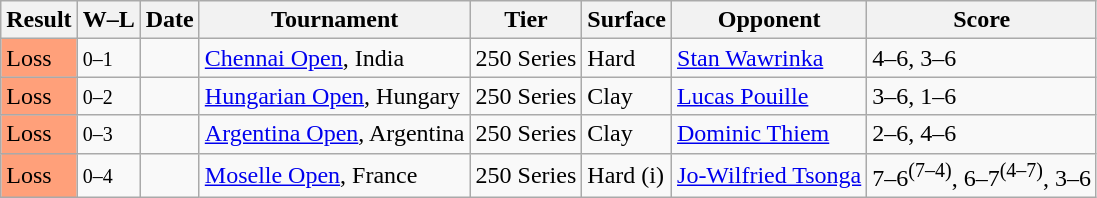<table class="sortable wikitable">
<tr>
<th>Result</th>
<th class="unsortable">W–L</th>
<th>Date</th>
<th>Tournament</th>
<th>Tier</th>
<th>Surface</th>
<th>Opponent</th>
<th class="unsortable">Score</th>
</tr>
<tr>
<td bgcolor=FFA07A>Loss</td>
<td><small>0–1</small></td>
<td><a href='#'></a></td>
<td><a href='#'>Chennai Open</a>, India</td>
<td>250 Series</td>
<td>Hard</td>
<td> <a href='#'>Stan Wawrinka</a></td>
<td>4–6, 3–6</td>
</tr>
<tr>
<td bgcolor=FFA07A>Loss</td>
<td><small>0–2</small></td>
<td><a href='#'></a></td>
<td><a href='#'>Hungarian Open</a>, Hungary</td>
<td>250 Series</td>
<td>Clay</td>
<td> <a href='#'>Lucas Pouille</a></td>
<td>3–6, 1–6</td>
</tr>
<tr>
<td bgcolor=FFA07A>Loss</td>
<td><small>0–3</small></td>
<td><a href='#'></a></td>
<td><a href='#'>Argentina Open</a>, Argentina</td>
<td>250 Series</td>
<td>Clay</td>
<td> <a href='#'>Dominic Thiem</a></td>
<td>2–6, 4–6</td>
</tr>
<tr>
<td bgcolor=FFA07A>Loss</td>
<td><small>0–4</small></td>
<td><a href='#'></a></td>
<td><a href='#'>Moselle Open</a>, France</td>
<td>250 Series</td>
<td>Hard (i)</td>
<td> <a href='#'>Jo-Wilfried Tsonga</a></td>
<td>7–6<sup>(7–4)</sup>, 6–7<sup>(4–7)</sup>, 3–6</td>
</tr>
</table>
